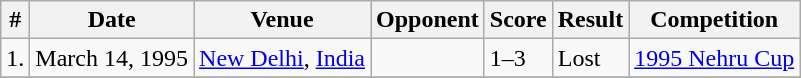<table class="wikitable">
<tr>
<th>#</th>
<th>Date</th>
<th>Venue</th>
<th>Opponent</th>
<th>Score</th>
<th>Result</th>
<th>Competition</th>
</tr>
<tr>
<td>1.</td>
<td>March 14, 1995</td>
<td><a href='#'>New Delhi</a>, <a href='#'>India</a></td>
<td></td>
<td>1–3</td>
<td>Lost</td>
<td><a href='#'>1995 Nehru Cup</a></td>
</tr>
<tr>
</tr>
</table>
